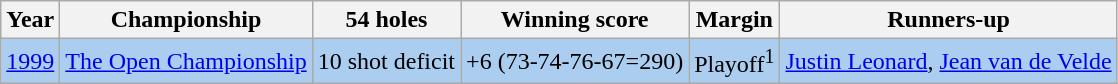<table class="wikitable">
<tr>
<th>Year</th>
<th>Championship</th>
<th>54 holes</th>
<th>Winning score</th>
<th>Margin</th>
<th>Runners-up</th>
</tr>
<tr style="background:#ABCDEF;">
<td><a href='#'>1999</a></td>
<td><a href='#'>The Open Championship</a></td>
<td>10 shot deficit</td>
<td>+6 (73-74-76-67=290)</td>
<td>Playoff<sup>1</sup></td>
<td> <a href='#'>Justin Leonard</a>,  <a href='#'>Jean van de Velde</a></td>
</tr>
</table>
